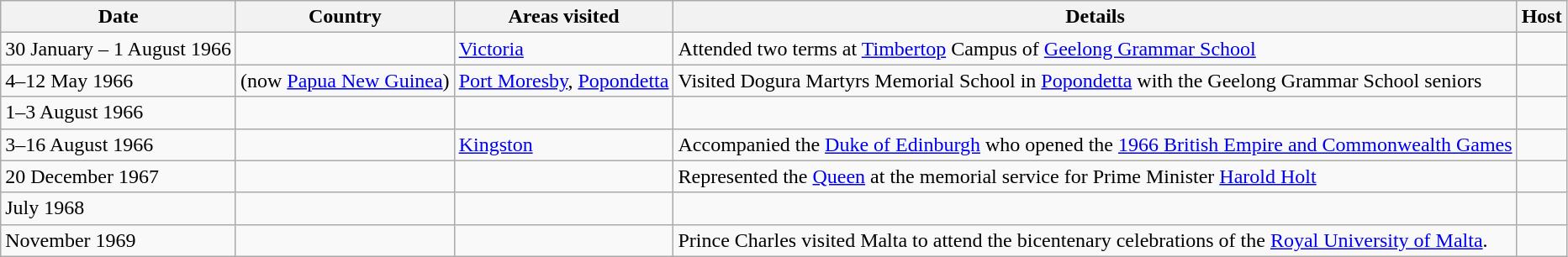<table class="wikitable">
<tr>
<th>Date</th>
<th>Country</th>
<th>Areas visited</th>
<th>Details</th>
<th>Host</th>
</tr>
<tr>
<td>30 January – 1 August 1966</td>
<td></td>
<td><a href='#'>Victoria</a></td>
<td>Attended two terms at <a href='#'>Timbertop</a> Campus of <a href='#'>Geelong Grammar School</a></td>
<td></td>
</tr>
<tr>
<td>4–12 May 1966</td>
<td> (now <a href='#'>Papua New Guinea</a>)</td>
<td><a href='#'>Port Moresby</a>, <a href='#'>Popondetta</a></td>
<td>Visited Dogura Martyrs Memorial School in <a href='#'>Popondetta</a> with the Geelong Grammar School seniors</td>
<td></td>
</tr>
<tr>
<td>1–3 August 1966</td>
<td></td>
<td></td>
<td></td>
<td></td>
</tr>
<tr>
<td>3–16 August 1966</td>
<td></td>
<td><a href='#'>Kingston</a></td>
<td>Accompanied the <a href='#'>Duke of Edinburgh</a> who opened the <a href='#'>1966 British Empire and Commonwealth Games</a></td>
<td></td>
</tr>
<tr>
<td>20 December 1967</td>
<td></td>
<td></td>
<td>Represented the <a href='#'>Queen</a> at the memorial service for Prime Minister <a href='#'>Harold Holt</a></td>
<td></td>
</tr>
<tr>
<td>July 1968</td>
<td></td>
<td></td>
<td></td>
<td></td>
</tr>
<tr>
<td>November 1969</td>
<td></td>
<td></td>
<td>Prince Charles visited Malta to attend the bicentenary celebrations of the <a href='#'>Royal University of Malta</a>.</td>
<td></td>
</tr>
</table>
